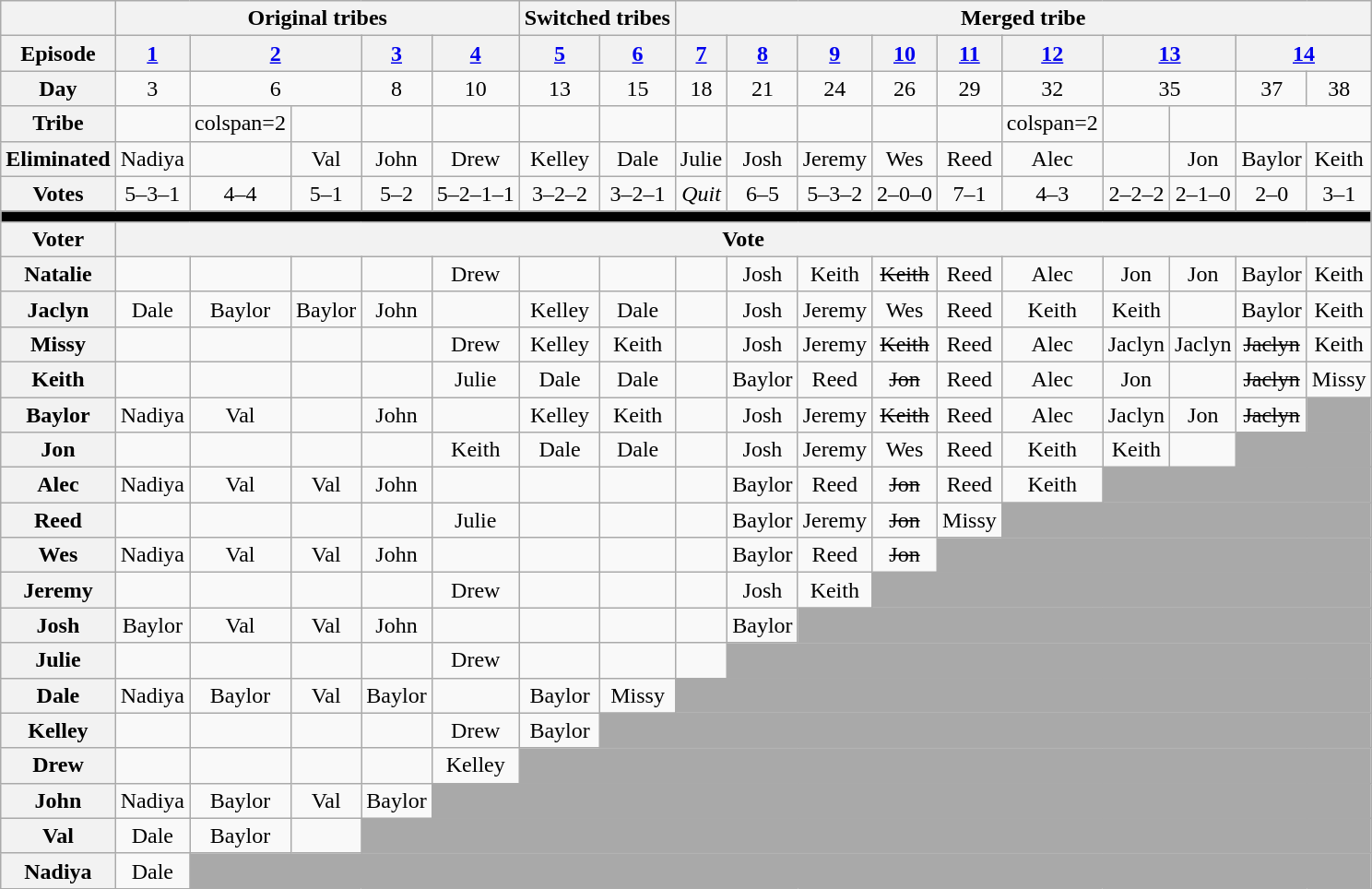<table class="wikitable nowrap" style="text-align:center">
<tr>
<th></th>
<th colspan=5>Original tribes</th>
<th colspan=2>Switched tribes</th>
<th colspan=10>Merged tribe</th>
</tr>
<tr>
<th>Episode</th>
<th><a href='#'>1</a></th>
<th colspan=2><a href='#'>2</a></th>
<th><a href='#'>3</a></th>
<th><a href='#'>4</a></th>
<th><a href='#'>5</a></th>
<th><a href='#'>6</a></th>
<th><a href='#'>7</a></th>
<th><a href='#'>8</a></th>
<th><a href='#'>9</a></th>
<th><a href='#'>10</a></th>
<th><a href='#'>11</a></th>
<th><a href='#'>12</a></th>
<th colspan=2><a href='#'>13</a></th>
<th colspan=2><a href='#'>14</a></th>
</tr>
<tr>
<th>Day</th>
<td>3</td>
<td colspan=2>6</td>
<td>8</td>
<td>10</td>
<td>13</td>
<td>15</td>
<td>18</td>
<td>21</td>
<td>24</td>
<td>26</td>
<td>29</td>
<td>32</td>
<td colspan=2>35</td>
<td>37</td>
<td>38</td>
</tr>
<tr>
<th>Tribe</th>
<td></td>
<td>colspan=2 </td>
<td></td>
<td></td>
<td></td>
<td></td>
<td></td>
<td></td>
<td></td>
<td></td>
<td></td>
<td></td>
<td>colspan=2 </td>
<td></td>
<td></td>
</tr>
<tr>
<th>Eliminated</th>
<td>Nadiya</td>
<td></td>
<td>Val</td>
<td>John</td>
<td>Drew</td>
<td>Kelley</td>
<td>Dale</td>
<td>Julie</td>
<td>Josh</td>
<td>Jeremy</td>
<td>Wes</td>
<td>Reed</td>
<td>Alec</td>
<td></td>
<td>Jon</td>
<td>Baylor</td>
<td>Keith</td>
</tr>
<tr>
<th>Votes</th>
<td>5–3–1</td>
<td>4–4</td>
<td>5–1</td>
<td>5–2</td>
<td>5–2–1–1</td>
<td>3–2–2</td>
<td>3–2–1</td>
<td><em>Quit</em></td>
<td>6–5</td>
<td>5–3–2</td>
<td>2–0–0</td>
<td>7–1</td>
<td>4–3</td>
<td>2–2–2</td>
<td>2–1–0</td>
<td>2–0</td>
<td>3–1</td>
</tr>
<tr>
<td bgcolor=000000 colspan=21></td>
</tr>
<tr>
<th>Voter</th>
<th colspan=17>Vote</th>
</tr>
<tr>
<th>Natalie</th>
<td></td>
<td></td>
<td></td>
<td></td>
<td>Drew</td>
<td></td>
<td></td>
<td></td>
<td>Josh</td>
<td>Keith</td>
<td><s>Keith</s></td>
<td>Reed</td>
<td>Alec</td>
<td>Jon</td>
<td>Jon</td>
<td>Baylor</td>
<td>Keith</td>
</tr>
<tr>
<th>Jaclyn</th>
<td>Dale</td>
<td>Baylor</td>
<td>Baylor</td>
<td>John</td>
<td></td>
<td>Kelley</td>
<td>Dale</td>
<td></td>
<td>Josh</td>
<td>Jeremy</td>
<td>Wes</td>
<td>Reed</td>
<td>Keith</td>
<td>Keith</td>
<td></td>
<td>Baylor</td>
<td>Keith</td>
</tr>
<tr>
<th>Missy</th>
<td></td>
<td></td>
<td></td>
<td></td>
<td>Drew</td>
<td>Kelley</td>
<td>Keith</td>
<td></td>
<td>Josh</td>
<td>Jeremy</td>
<td><s>Keith</s></td>
<td>Reed</td>
<td>Alec</td>
<td>Jaclyn</td>
<td>Jaclyn</td>
<td><s>Jaclyn</s></td>
<td>Keith</td>
</tr>
<tr>
<th>Keith</th>
<td></td>
<td></td>
<td></td>
<td></td>
<td>Julie</td>
<td>Dale</td>
<td>Dale</td>
<td></td>
<td>Baylor</td>
<td>Reed</td>
<td><s>Jon</s></td>
<td>Reed</td>
<td>Alec</td>
<td>Jon</td>
<td></td>
<td><s>Jaclyn</s></td>
<td>Missy</td>
</tr>
<tr>
<th>Baylor</th>
<td>Nadiya</td>
<td>Val</td>
<td></td>
<td>John</td>
<td></td>
<td>Kelley</td>
<td>Keith</td>
<td></td>
<td>Josh</td>
<td>Jeremy</td>
<td><s>Keith</s></td>
<td>Reed</td>
<td>Alec</td>
<td>Jaclyn</td>
<td>Jon</td>
<td><s>Jaclyn</s></td>
<td bgcolor=A9A9A9></td>
</tr>
<tr>
<th>Jon</th>
<td></td>
<td></td>
<td></td>
<td></td>
<td>Keith</td>
<td>Dale</td>
<td>Dale</td>
<td></td>
<td>Josh</td>
<td>Jeremy</td>
<td>Wes</td>
<td>Reed</td>
<td>Keith</td>
<td>Keith</td>
<td></td>
<td bgcolor=A9A9A9 colspan=2></td>
</tr>
<tr>
<th>Alec</th>
<td>Nadiya</td>
<td>Val</td>
<td>Val</td>
<td>John</td>
<td></td>
<td></td>
<td></td>
<td></td>
<td>Baylor</td>
<td>Reed</td>
<td><s>Jon</s></td>
<td>Reed</td>
<td>Keith</td>
<td bgcolor=A9A9A9 colspan=4></td>
</tr>
<tr>
<th>Reed</th>
<td></td>
<td></td>
<td></td>
<td></td>
<td>Julie</td>
<td></td>
<td></td>
<td></td>
<td>Baylor</td>
<td>Jeremy</td>
<td><s>Jon</s></td>
<td>Missy</td>
<td bgcolor=A9A9A9 colspan=5></td>
</tr>
<tr>
<th>Wes</th>
<td>Nadiya</td>
<td>Val</td>
<td>Val</td>
<td>John</td>
<td></td>
<td></td>
<td></td>
<td></td>
<td>Baylor</td>
<td>Reed</td>
<td><s>Jon</s></td>
<td bgcolor=A9A9A9 colspan=6></td>
</tr>
<tr>
<th>Jeremy</th>
<td></td>
<td></td>
<td></td>
<td></td>
<td>Drew</td>
<td></td>
<td></td>
<td></td>
<td>Josh</td>
<td>Keith</td>
<td bgcolor=A9A9A9 colspan=7></td>
</tr>
<tr>
<th>Josh</th>
<td>Baylor</td>
<td>Val</td>
<td>Val</td>
<td>John</td>
<td></td>
<td></td>
<td></td>
<td></td>
<td>Baylor</td>
<td bgcolor=A9A9A9 colspan=8></td>
</tr>
<tr>
<th>Julie</th>
<td></td>
<td></td>
<td></td>
<td></td>
<td>Drew</td>
<td></td>
<td></td>
<td></td>
<td bgcolor=A9A9A9 colspan=9></td>
</tr>
<tr>
<th>Dale</th>
<td>Nadiya</td>
<td>Baylor</td>
<td>Val</td>
<td>Baylor</td>
<td></td>
<td>Baylor</td>
<td>Missy</td>
<td bgcolor=A9A9A9 colspan=10></td>
</tr>
<tr>
<th>Kelley</th>
<td></td>
<td></td>
<td></td>
<td></td>
<td>Drew</td>
<td>Baylor</td>
<td bgcolor=A9A9A9 colspan=11></td>
</tr>
<tr>
<th>Drew</th>
<td></td>
<td></td>
<td></td>
<td></td>
<td>Kelley</td>
<td bgcolor=A9A9A9 colspan=12></td>
</tr>
<tr>
<th>John</th>
<td>Nadiya</td>
<td>Baylor</td>
<td>Val</td>
<td>Baylor</td>
<td bgcolor=A9A9A9 colspan=13></td>
</tr>
<tr>
<th>Val</th>
<td>Dale</td>
<td>Baylor</td>
<td></td>
<td bgcolor=A9A9A9 colspan=14></td>
</tr>
<tr>
<th>Nadiya</th>
<td>Dale</td>
<td bgcolor=A9A9A9 colspan=16></td>
</tr>
</table>
